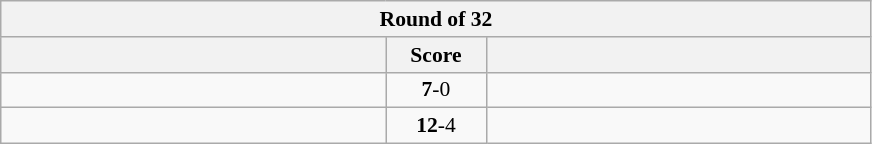<table class="wikitable" style="text-align: center; font-size:90% ">
<tr>
<th colspan=3>Round of 32</th>
</tr>
<tr>
<th align="right" width="250"></th>
<th width="60">Score</th>
<th align="left" width="250"></th>
</tr>
<tr>
<td align=left><strong></strong></td>
<td align=center><strong>7</strong>-0</td>
<td align=left></td>
</tr>
<tr>
<td align=left><strong></strong></td>
<td align=center><strong>12</strong>-4</td>
<td align=left></td>
</tr>
</table>
